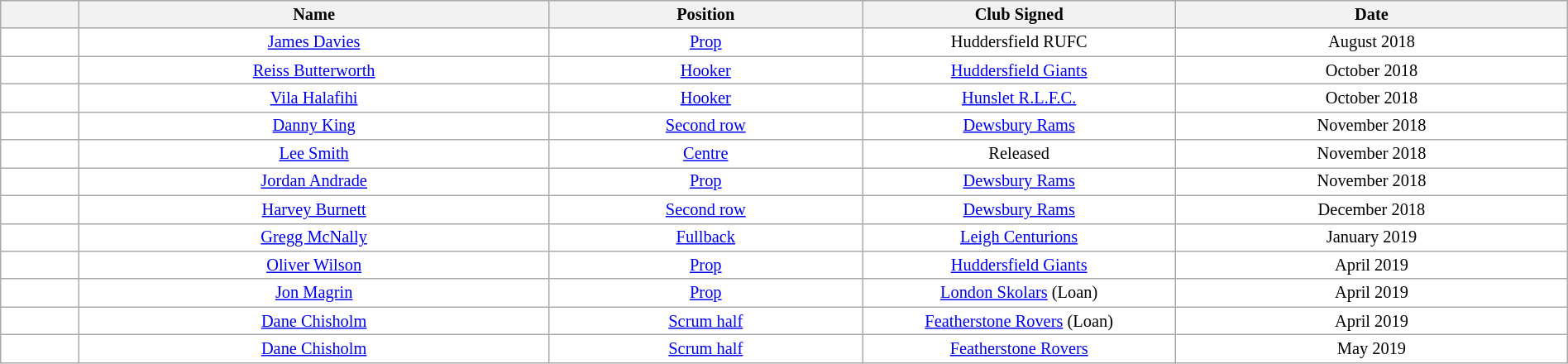<table class="wikitable sortable"  style="width:100%; font-size:85%;">
<tr style="background:#efefef;">
<th width=5%></th>
<th width=30%>Name</th>
<th !width=30%>Position</th>
<th width=20%>Club Signed</th>
<th width=25%>Date</th>
</tr>
<tr style="background:#fff;">
<td align=center></td>
<td align=center><a href='#'>James Davies</a></td>
<td align=center><a href='#'>Prop</a></td>
<td align=center>Huddersfield RUFC</td>
<td align=center>August 2018</td>
</tr>
<tr style="background:#fff;">
<td align=center></td>
<td align=center><a href='#'>Reiss Butterworth</a></td>
<td align=center><a href='#'>Hooker</a></td>
<td align=center><a href='#'>Huddersfield Giants</a></td>
<td align=center>October 2018</td>
</tr>
<tr style="background:#fff;">
<td align=center></td>
<td align=center><a href='#'>Vila Halafihi</a></td>
<td align=center><a href='#'>Hooker</a></td>
<td align=center><a href='#'>Hunslet R.L.F.C.</a></td>
<td align=center>October 2018</td>
</tr>
<tr style="background:#fff;">
<td align=center></td>
<td align=center><a href='#'>Danny King</a></td>
<td align=center><a href='#'>Second row</a></td>
<td align=center><a href='#'>Dewsbury Rams</a></td>
<td align=center>November 2018</td>
</tr>
<tr style="background:#fff;">
<td align=center></td>
<td align=center><a href='#'>Lee Smith</a></td>
<td align=center><a href='#'>Centre</a></td>
<td align=center>Released</td>
<td align=center>November 2018</td>
</tr>
<tr style="background:#fff;">
<td align=center></td>
<td align=center><a href='#'>Jordan Andrade</a></td>
<td align=center><a href='#'>Prop</a></td>
<td align=center><a href='#'>Dewsbury Rams</a></td>
<td align=center>November 2018</td>
</tr>
<tr style="background:#fff;">
<td align=center></td>
<td align=center><a href='#'>Harvey Burnett</a></td>
<td align=center><a href='#'>Second row</a></td>
<td align=center><a href='#'>Dewsbury Rams</a></td>
<td align=center>December 2018</td>
</tr>
<tr style="background:#fff;">
<td align=center></td>
<td align=center><a href='#'>Gregg McNally</a></td>
<td align=center><a href='#'>Fullback</a></td>
<td align=center><a href='#'>Leigh Centurions</a></td>
<td align=center>January 2019</td>
</tr>
<tr style="background:#fff;">
<td align=center></td>
<td align=center><a href='#'>Oliver Wilson</a></td>
<td align=center><a href='#'>Prop</a></td>
<td align=center><a href='#'>Huddersfield Giants</a></td>
<td align=center>April 2019</td>
</tr>
<tr style="background:#fff;">
<td align=center></td>
<td align=center><a href='#'>Jon Magrin</a></td>
<td align=center><a href='#'>Prop</a></td>
<td align=center><a href='#'>London Skolars</a> (Loan)</td>
<td align=center>April 2019</td>
</tr>
<tr style="background:#fff;">
<td align=center></td>
<td align=center><a href='#'>Dane Chisholm</a></td>
<td align=center><a href='#'>Scrum half</a></td>
<td align=center><a href='#'>Featherstone Rovers</a> (Loan)</td>
<td align=center>April 2019</td>
</tr>
<tr style="background:#fff;">
<td align=center></td>
<td align=center><a href='#'>Dane Chisholm</a></td>
<td align=center><a href='#'>Scrum half</a></td>
<td align=center><a href='#'>Featherstone Rovers</a></td>
<td align=center>May 2019</td>
</tr>
</table>
